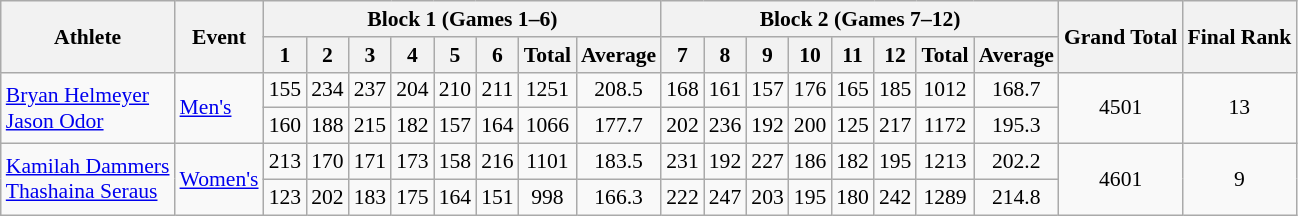<table class="wikitable" border="1" style="font-size:90%">
<tr>
<th rowspan=2>Athlete</th>
<th rowspan=2>Event</th>
<th colspan=8>Block 1 (Games 1–6)</th>
<th colspan=8>Block 2 (Games 7–12)</th>
<th rowspan=2>Grand Total</th>
<th rowspan=2>Final Rank</th>
</tr>
<tr>
<th>1</th>
<th>2</th>
<th>3</th>
<th>4</th>
<th>5</th>
<th>6</th>
<th>Total</th>
<th>Average</th>
<th>7</th>
<th>8</th>
<th>9</th>
<th>10</th>
<th>11</th>
<th>12</th>
<th>Total</th>
<th>Average</th>
</tr>
<tr>
<td rowspan=2><a href='#'>Bryan Helmeyer</a><br><a href='#'>Jason Odor</a></td>
<td rowspan=2><a href='#'>Men's</a></td>
<td align=center>155</td>
<td align=center>234</td>
<td align=center>237</td>
<td align=center>204</td>
<td align=center>210</td>
<td align=center>211</td>
<td align=center>1251</td>
<td align=center>208.5</td>
<td align=center>168</td>
<td align=center>161</td>
<td align=center>157</td>
<td align=center>176</td>
<td align=center>165</td>
<td align=center>185</td>
<td align=center>1012</td>
<td align=center>168.7</td>
<td align=center rowspan=2> 4501</td>
<td align=center rowspan=2> 13</td>
</tr>
<tr>
<td align=center>160</td>
<td align=center>188</td>
<td align=center>215</td>
<td align=center>182</td>
<td align=center>157</td>
<td align=center>164</td>
<td align=center>1066</td>
<td align=center>177.7</td>
<td align=center>202</td>
<td align=center>236</td>
<td align=center>192</td>
<td align=center>200</td>
<td align=center>125</td>
<td align=center>217</td>
<td align=center>1172</td>
<td align=center>195.3</td>
</tr>
<tr>
<td rowspan=2><a href='#'>Kamilah Dammers</a><br><a href='#'>Thashaina Seraus</a></td>
<td rowspan=2><a href='#'>Women's</a></td>
<td align=center>213</td>
<td align=center>170</td>
<td align=center>171</td>
<td align=center>173</td>
<td align=center>158</td>
<td align=center>216</td>
<td align=center>1101</td>
<td align=center>183.5</td>
<td align=center>231</td>
<td align=center>192</td>
<td align=center>227</td>
<td align=center>186</td>
<td align=center>182</td>
<td align=center>195</td>
<td align=center>1213</td>
<td align=center>202.2</td>
<td align=center rowspan=2> 4601</td>
<td align=center rowspan=2> 9</td>
</tr>
<tr>
<td align=center>123</td>
<td align=center>202</td>
<td align=center>183</td>
<td align=center>175</td>
<td align=center>164</td>
<td align=center>151</td>
<td align=center>998</td>
<td align=center>166.3</td>
<td align=center>222</td>
<td align=center>247</td>
<td align=center>203</td>
<td align=center>195</td>
<td align=center>180</td>
<td align=center>242</td>
<td align=center>1289</td>
<td align=center>214.8</td>
</tr>
</table>
